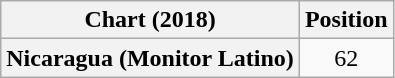<table class="wikitable sortable plainrowheaders" style="text-align:center">
<tr>
<th scope="col">Chart (2018)</th>
<th scope="col">Position</th>
</tr>
<tr>
<th scope="row">Nicaragua (Monitor Latino)</th>
<td>62</td>
</tr>
</table>
